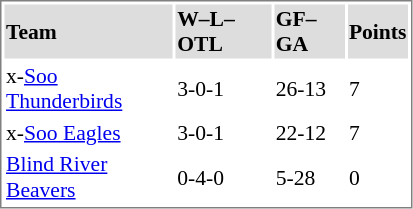<table cellpadding="0">
<tr style="text-align:left; vertical-align:top;">
<td></td>
<td><br><table cellpadding="1"  style="width:275px; font-size:90%; border:1px solid gray;">
<tr>
<th style="background:#ddd;">Team</th>
<th style="background:#ddd;">W–L–OTL</th>
<th style="background:#ddd;">GF–GA</th>
<th style="background:#ddd;">Points</th>
</tr>
<tr>
<td>x-<a href='#'>Soo Thunderbirds</a></td>
<td>3-0-1</td>
<td>26-13</td>
<td>7</td>
</tr>
<tr>
<td>x-<a href='#'>Soo Eagles</a></td>
<td>3-0-1</td>
<td>22-12</td>
<td>7</td>
</tr>
<tr>
<td><a href='#'>Blind River Beavers</a></td>
<td>0-4-0</td>
<td>5-28</td>
<td>0</td>
</tr>
</table>
</td>
</tr>
</table>
